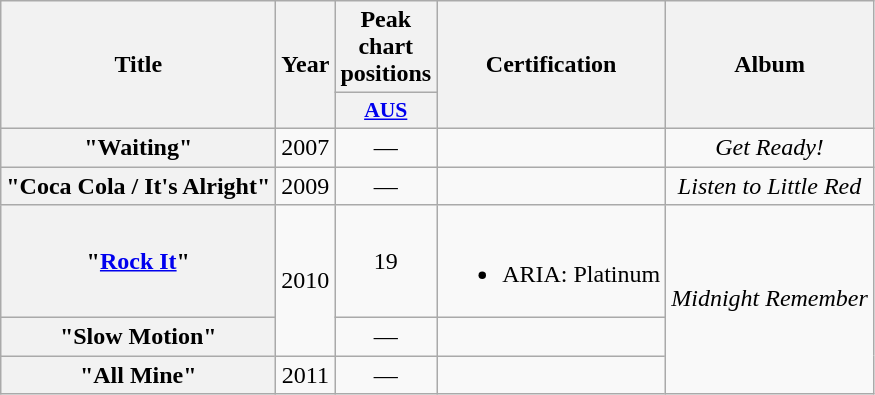<table class="wikitable plainrowheaders" style="text-align:center;">
<tr>
<th scope="col" rowspan="2">Title</th>
<th scope="col" rowspan="2">Year</th>
<th scope="col" colspan="1">Peak chart positions</th>
<th scope="col" rowspan="2">Certification</th>
<th scope="col" rowspan="2">Album</th>
</tr>
<tr>
<th scope="col" style="width:3em; font-size:90%;"><a href='#'>AUS</a><br></th>
</tr>
<tr>
<th scope="row">"Waiting"</th>
<td>2007</td>
<td>—</td>
<td></td>
<td><em>Get Ready!</em></td>
</tr>
<tr>
<th scope="row">"Coca Cola / It's Alright"</th>
<td>2009</td>
<td>—</td>
<td></td>
<td><em>Listen to Little Red</em></td>
</tr>
<tr>
<th scope="row">"<a href='#'>Rock It</a>"</th>
<td rowspan="2">2010</td>
<td>19</td>
<td><br><ul><li>ARIA: Platinum</li></ul></td>
<td rowspan="3"><em>Midnight Remember</em></td>
</tr>
<tr>
<th scope="row">"Slow Motion"</th>
<td>—</td>
<td></td>
</tr>
<tr>
<th scope="row">"All Mine"</th>
<td>2011</td>
<td>—</td>
<td></td>
</tr>
</table>
